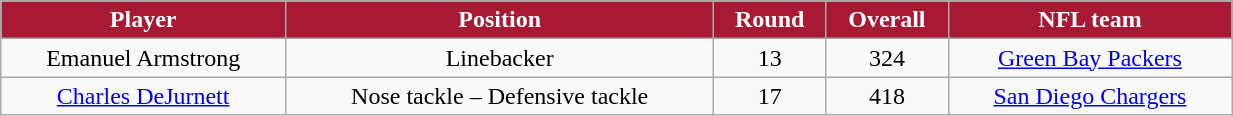<table class="wikitable" width="65%">
<tr align="center" style="background:#A81933;color:#FFFFFF;">
<td><strong>Player</strong></td>
<td><strong>Position</strong></td>
<td><strong>Round</strong></td>
<td><strong>Overall</strong></td>
<td><strong>NFL team</strong></td>
</tr>
<tr align="center" bgcolor="">
<td>Emanuel Armstrong</td>
<td>Linebacker</td>
<td>13</td>
<td>324</td>
<td><a href='#'>Green Bay Packers</a></td>
</tr>
<tr align="center" bgcolor="">
<td><a href='#'>Charles DeJurnett</a></td>
<td>Nose tackle – Defensive tackle</td>
<td>17</td>
<td>418</td>
<td><a href='#'>San Diego Chargers</a></td>
</tr>
</table>
